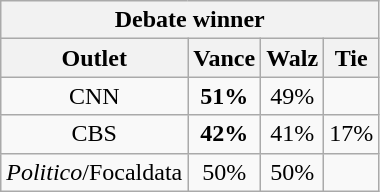<table class="wikitable sortable floatright" style="text-align:center;">
<tr>
<th Winner; colspan = 4>Debate winner</th>
</tr>
<tr>
<th>Outlet</th>
<th>Vance</th>
<th>Walz</th>
<th>Tie</th>
</tr>
<tr>
<td>CNN</td>
<td><strong>51%</strong></td>
<td>49%</td>
<td></td>
</tr>
<tr>
<td>CBS</td>
<td><strong>42%</strong></td>
<td>41%</td>
<td>17%</td>
</tr>
<tr>
<td><em>Politico</em>/Focaldata</td>
<td>50%</td>
<td>50%</td>
<td></td>
</tr>
</table>
